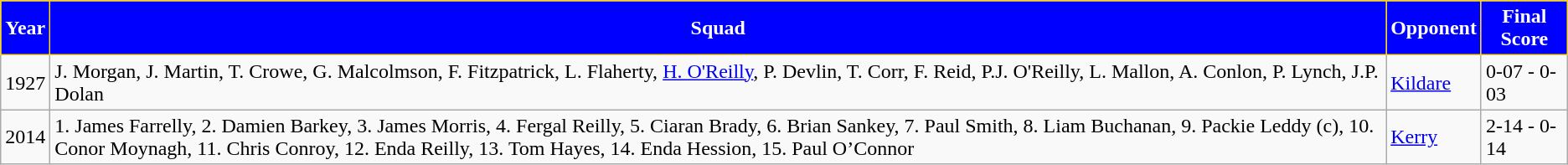<table class="wikitable">
<tr>
<th style="background:blue; color:white; border:1px solid gold">Year</th>
<th style="background:blue; color:white; border:1px solid gold">Squad</th>
<th style="background:blue; color:white; border:1px solid gold">Opponent</th>
<th style="background:blue; color:white; border:1px solid gold">Final Score</th>
</tr>
<tr>
<td>1927</td>
<td>J. Morgan, J. Martin, T. Crowe, G. Malcolmson, F. Fitzpatrick, L. Flaherty, <a href='#'>H. O'Reilly</a>,  P. Devlin, T. Corr, F. Reid, P.J. O'Reilly, L. Mallon, A. Conlon, P. Lynch, J.P. Dolan</td>
<td><a href='#'>Kildare</a></td>
<td>0-07 - 0-03</td>
</tr>
<tr>
<td>2014</td>
<td>1. James Farrelly, 2. Damien Barkey, 3. James Morris, 4. Fergal Reilly, 5. Ciaran Brady, 6. Brian Sankey, 7. Paul Smith, 8. Liam Buchanan, 9. Packie Leddy (c), 10. Conor Moynagh, 11. Chris Conroy, 12. Enda Reilly, 13. Tom Hayes, 14. Enda Hession, 15. Paul O’Connor</td>
<td><a href='#'>Kerry</a></td>
<td>2-14 - 0-14</td>
</tr>
</table>
